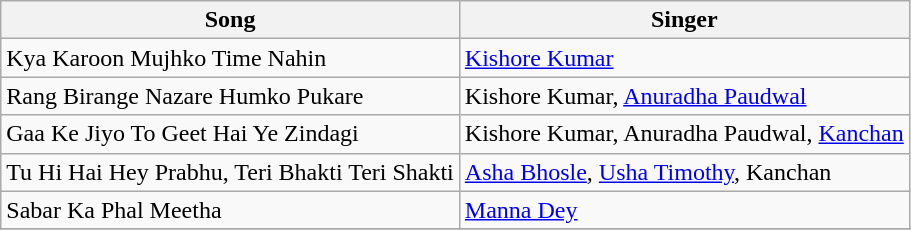<table class="wikitable">
<tr>
<th>Song</th>
<th>Singer</th>
</tr>
<tr>
<td>Kya Karoon Mujhko Time Nahin</td>
<td><a href='#'>Kishore Kumar</a></td>
</tr>
<tr>
<td>Rang Birange Nazare Humko Pukare</td>
<td>Kishore Kumar, <a href='#'>Anuradha Paudwal</a></td>
</tr>
<tr>
<td>Gaa Ke Jiyo To Geet Hai Ye Zindagi</td>
<td>Kishore Kumar, Anuradha Paudwal, <a href='#'>Kanchan</a></td>
</tr>
<tr>
<td>Tu Hi Hai Hey Prabhu, Teri Bhakti Teri Shakti</td>
<td><a href='#'>Asha Bhosle</a>, <a href='#'>Usha Timothy</a>, Kanchan</td>
</tr>
<tr>
<td>Sabar Ka Phal Meetha</td>
<td><a href='#'>Manna Dey</a></td>
</tr>
<tr>
</tr>
</table>
